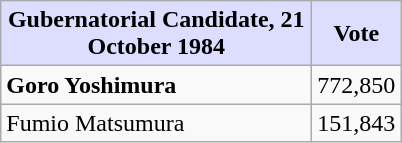<table class="wikitable">
<tr>
<th style="background:#ddf; width:200px;">Gubernatorial Candidate, 21 October 1984</th>
<th style="background:#ddf; width:50px;">Vote</th>
</tr>
<tr>
<td><strong>Goro Yoshimura</strong></td>
<td>772,850</td>
</tr>
<tr>
<td>Fumio Matsumura</td>
<td>151,843</td>
</tr>
</table>
